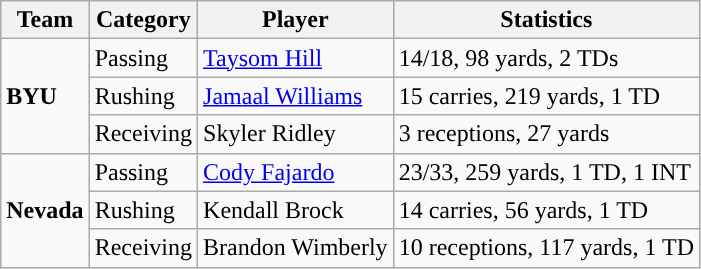<table class="wikitable" style="float: left;">
<tr>
<th>Team</th>
<th>Category</th>
<th>Player</th>
<th>Statistics</th>
</tr>
<tr>
<td rowspan=3><strong>BYU</strong></td>
<td>Passing</td>
<td><a href='#'>Taysom Hill</a></td>
<td>14/18, 98 yards, 2 TDs</td>
</tr>
<tr>
<td>Rushing</td>
<td><a href='#'>Jamaal Williams</a></td>
<td>15 carries, 219 yards, 1 TD</td>
</tr>
<tr>
<td>Receiving</td>
<td>Skyler Ridley</td>
<td>3 receptions, 27 yards</td>
</tr>
<tr>
<td rowspan=3><strong>Nevada</strong></td>
<td>Passing</td>
<td><a href='#'>Cody Fajardo</a></td>
<td>23/33, 259 yards, 1 TD, 1 INT</td>
</tr>
<tr>
<td>Rushing</td>
<td>Kendall Brock</td>
<td>14 carries, 56 yards, 1 TD</td>
</tr>
<tr>
<td>Receiving</td>
<td>Brandon Wimberly</td>
<td>10 receptions, 117 yards, 1 TD</td>
</tr>
</table>
